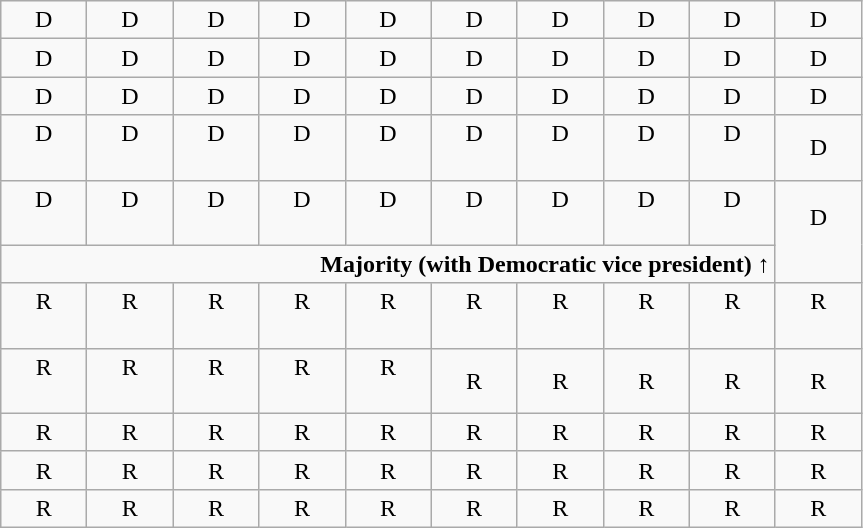<table class="wikitable" style="text-align:center;">
<tr>
<td width=50px >D</td>
<td width=50px >D</td>
<td width=50px >D</td>
<td width=50px >D</td>
<td width=50px >D</td>
<td width=50px >D</td>
<td width=50px >D</td>
<td width=50px >D</td>
<td width=50px >D</td>
<td width=50px >D</td>
</tr>
<tr>
<td>D</td>
<td>D</td>
<td>D</td>
<td>D</td>
<td>D</td>
<td>D</td>
<td>D</td>
<td>D</td>
<td>D</td>
<td>D</td>
</tr>
<tr>
<td>D</td>
<td>D</td>
<td>D</td>
<td>D</td>
<td>D</td>
<td>D</td>
<td>D</td>
<td>D</td>
<td>D</td>
<td>D</td>
</tr>
<tr>
<td>D<br><br></td>
<td>D<br><br></td>
<td>D<br><br></td>
<td>D<br><br></td>
<td>D<br><br></td>
<td>D<br><br></td>
<td>D<br><br></td>
<td>D<br><br></td>
<td>D<br><br></td>
<td>D</td>
</tr>
<tr>
<td>D<br><br></td>
<td>D<br><br></td>
<td>D<br><br></td>
<td>D<br><br></td>
<td>D<br><br></td>
<td>D<br><br></td>
<td>D<br><br></td>
<td>D<br><br></td>
<td>D<br><br></td>
<td rowspan=2 >D<br><br></td>
</tr>
<tr>
<td colspan=9 style="text-align:right"><strong>Majority (with Democratic vice president) ↑</strong><br></td>
</tr>
<tr>
<td>R<br><br></td>
<td>R<br><br></td>
<td>R<br><br></td>
<td>R<br><br></td>
<td>R<br><br></td>
<td>R<br><br></td>
<td>R<br><br></td>
<td>R<br><br></td>
<td>R<br><br></td>
<td>R<br><br></td>
</tr>
<tr>
<td>R<br><br></td>
<td>R<br><br></td>
<td>R<br><br></td>
<td>R<br><br></td>
<td>R<br><br></td>
<td>R</td>
<td>R</td>
<td>R</td>
<td>R</td>
<td>R</td>
</tr>
<tr>
<td>R</td>
<td>R</td>
<td>R</td>
<td>R</td>
<td>R</td>
<td>R</td>
<td>R</td>
<td>R</td>
<td>R</td>
<td>R</td>
</tr>
<tr>
<td>R</td>
<td>R</td>
<td>R</td>
<td>R</td>
<td>R</td>
<td>R</td>
<td>R</td>
<td>R</td>
<td>R</td>
<td>R</td>
</tr>
<tr>
<td>R</td>
<td>R</td>
<td>R</td>
<td>R</td>
<td>R</td>
<td>R</td>
<td>R</td>
<td>R</td>
<td>R</td>
<td>R</td>
</tr>
</table>
